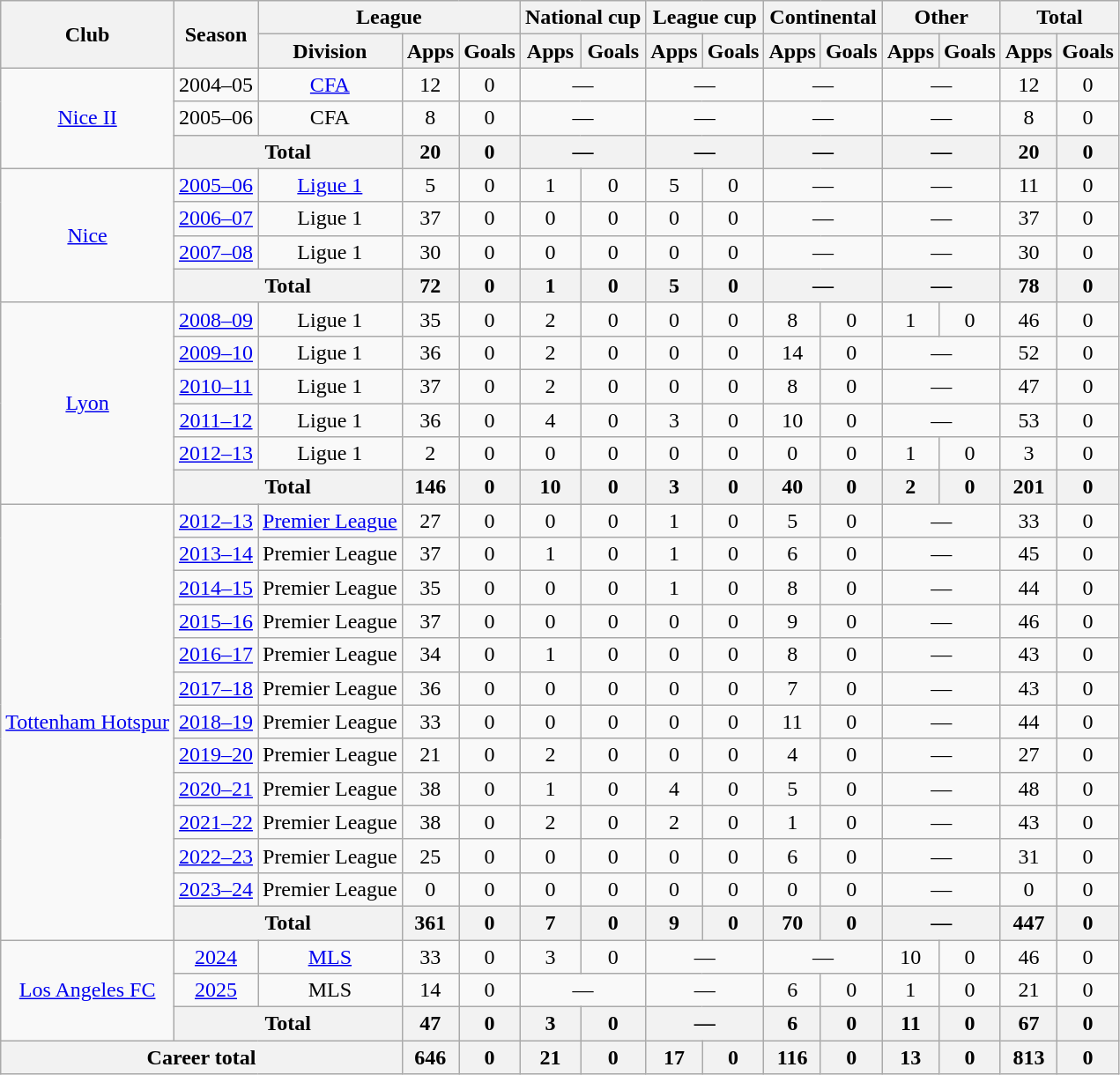<table class="wikitable" style="text-align: center;">
<tr>
<th rowspan="2">Club</th>
<th rowspan="2">Season</th>
<th colspan="3">League</th>
<th colspan="2">National cup</th>
<th colspan="2">League cup</th>
<th colspan="2">Continental</th>
<th colspan="2">Other</th>
<th colspan="2">Total</th>
</tr>
<tr>
<th>Division</th>
<th>Apps</th>
<th>Goals</th>
<th>Apps</th>
<th>Goals</th>
<th>Apps</th>
<th>Goals</th>
<th>Apps</th>
<th>Goals</th>
<th>Apps</th>
<th>Goals</th>
<th>Apps</th>
<th>Goals</th>
</tr>
<tr>
<td rowspan="3"><a href='#'>Nice II</a></td>
<td>2004–05</td>
<td><a href='#'>CFA</a></td>
<td>12</td>
<td>0</td>
<td colspan="2">—</td>
<td colspan="2">—</td>
<td colspan="2">—</td>
<td colspan="2">—</td>
<td>12</td>
<td>0</td>
</tr>
<tr>
<td>2005–06</td>
<td>CFA</td>
<td>8</td>
<td>0</td>
<td colspan="2">—</td>
<td colspan="2">—</td>
<td colspan="2">—</td>
<td colspan="2">—</td>
<td>8</td>
<td>0</td>
</tr>
<tr>
<th colspan="2">Total</th>
<th>20</th>
<th>0</th>
<th colspan="2">—</th>
<th colspan="2">—</th>
<th colspan="2">—</th>
<th colspan="2">—</th>
<th>20</th>
<th>0</th>
</tr>
<tr>
<td rowspan="4"><a href='#'>Nice</a></td>
<td><a href='#'>2005–06</a></td>
<td><a href='#'>Ligue 1</a></td>
<td>5</td>
<td>0</td>
<td>1</td>
<td>0</td>
<td>5</td>
<td>0</td>
<td colspan="2">—</td>
<td colspan="2">—</td>
<td>11</td>
<td>0</td>
</tr>
<tr>
<td><a href='#'>2006–07</a></td>
<td>Ligue 1</td>
<td>37</td>
<td>0</td>
<td>0</td>
<td>0</td>
<td>0</td>
<td>0</td>
<td colspan="2">—</td>
<td colspan="2">—</td>
<td>37</td>
<td>0</td>
</tr>
<tr>
<td><a href='#'>2007–08</a></td>
<td>Ligue 1</td>
<td>30</td>
<td>0</td>
<td>0</td>
<td>0</td>
<td>0</td>
<td>0</td>
<td colspan="2">—</td>
<td colspan="2">—</td>
<td>30</td>
<td>0</td>
</tr>
<tr>
<th colspan="2">Total</th>
<th>72</th>
<th>0</th>
<th>1</th>
<th>0</th>
<th>5</th>
<th>0</th>
<th colspan="2">—</th>
<th colspan="2">—</th>
<th>78</th>
<th>0</th>
</tr>
<tr>
<td rowspan="6"><a href='#'>Lyon</a></td>
<td><a href='#'>2008–09</a></td>
<td>Ligue 1</td>
<td>35</td>
<td>0</td>
<td>2</td>
<td>0</td>
<td>0</td>
<td>0</td>
<td>8</td>
<td>0</td>
<td>1</td>
<td>0</td>
<td>46</td>
<td>0</td>
</tr>
<tr>
<td><a href='#'>2009–10</a></td>
<td>Ligue 1</td>
<td>36</td>
<td>0</td>
<td>2</td>
<td>0</td>
<td>0</td>
<td>0</td>
<td>14</td>
<td>0</td>
<td colspan="2">—</td>
<td>52</td>
<td>0</td>
</tr>
<tr>
<td><a href='#'>2010–11</a></td>
<td>Ligue 1</td>
<td>37</td>
<td>0</td>
<td>2</td>
<td>0</td>
<td>0</td>
<td>0</td>
<td>8</td>
<td>0</td>
<td colspan="2">—</td>
<td>47</td>
<td>0</td>
</tr>
<tr>
<td><a href='#'>2011–12</a></td>
<td>Ligue 1</td>
<td>36</td>
<td>0</td>
<td>4</td>
<td>0</td>
<td>3</td>
<td>0</td>
<td>10</td>
<td>0</td>
<td colspan="2">—</td>
<td>53</td>
<td>0</td>
</tr>
<tr>
<td><a href='#'>2012–13</a></td>
<td>Ligue 1</td>
<td>2</td>
<td>0</td>
<td>0</td>
<td>0</td>
<td>0</td>
<td>0</td>
<td>0</td>
<td>0</td>
<td>1</td>
<td>0</td>
<td>3</td>
<td>0</td>
</tr>
<tr>
<th colspan="2">Total</th>
<th>146</th>
<th>0</th>
<th>10</th>
<th>0</th>
<th>3</th>
<th>0</th>
<th>40</th>
<th>0</th>
<th>2</th>
<th>0</th>
<th>201</th>
<th>0</th>
</tr>
<tr>
<td rowspan="13"><a href='#'>Tottenham Hotspur</a></td>
<td><a href='#'>2012–13</a></td>
<td><a href='#'>Premier League</a></td>
<td>27</td>
<td>0</td>
<td>0</td>
<td>0</td>
<td>1</td>
<td>0</td>
<td>5</td>
<td>0</td>
<td colspan="2">—</td>
<td>33</td>
<td>0</td>
</tr>
<tr>
<td><a href='#'>2013–14</a></td>
<td>Premier League</td>
<td>37</td>
<td>0</td>
<td>1</td>
<td>0</td>
<td>1</td>
<td>0</td>
<td>6</td>
<td>0</td>
<td colspan="2">—</td>
<td>45</td>
<td>0</td>
</tr>
<tr>
<td><a href='#'>2014–15</a></td>
<td>Premier League</td>
<td>35</td>
<td>0</td>
<td>0</td>
<td>0</td>
<td>1</td>
<td>0</td>
<td>8</td>
<td>0</td>
<td colspan="2">—</td>
<td>44</td>
<td>0</td>
</tr>
<tr>
<td><a href='#'>2015–16</a></td>
<td>Premier League</td>
<td>37</td>
<td>0</td>
<td>0</td>
<td>0</td>
<td>0</td>
<td>0</td>
<td>9</td>
<td>0</td>
<td colspan="2">—</td>
<td>46</td>
<td>0</td>
</tr>
<tr>
<td><a href='#'>2016–17</a></td>
<td>Premier League</td>
<td>34</td>
<td>0</td>
<td>1</td>
<td>0</td>
<td>0</td>
<td>0</td>
<td>8</td>
<td>0</td>
<td colspan="2">—</td>
<td>43</td>
<td>0</td>
</tr>
<tr>
<td><a href='#'>2017–18</a></td>
<td>Premier League</td>
<td>36</td>
<td>0</td>
<td>0</td>
<td>0</td>
<td>0</td>
<td>0</td>
<td>7</td>
<td>0</td>
<td colspan="2">—</td>
<td>43</td>
<td>0</td>
</tr>
<tr>
<td><a href='#'>2018–19</a></td>
<td>Premier League</td>
<td>33</td>
<td>0</td>
<td>0</td>
<td>0</td>
<td>0</td>
<td>0</td>
<td>11</td>
<td>0</td>
<td colspan="2">—</td>
<td>44</td>
<td>0</td>
</tr>
<tr>
<td><a href='#'>2019–20</a></td>
<td>Premier League</td>
<td>21</td>
<td>0</td>
<td>2</td>
<td>0</td>
<td>0</td>
<td>0</td>
<td>4</td>
<td>0</td>
<td colspan="2">—</td>
<td>27</td>
<td>0</td>
</tr>
<tr>
<td><a href='#'>2020–21</a></td>
<td>Premier League</td>
<td>38</td>
<td>0</td>
<td>1</td>
<td>0</td>
<td>4</td>
<td>0</td>
<td>5</td>
<td>0</td>
<td colspan="2">—</td>
<td>48</td>
<td>0</td>
</tr>
<tr>
<td><a href='#'>2021–22</a></td>
<td>Premier League</td>
<td>38</td>
<td>0</td>
<td>2</td>
<td>0</td>
<td>2</td>
<td>0</td>
<td>1</td>
<td>0</td>
<td colspan="2">—</td>
<td>43</td>
<td>0</td>
</tr>
<tr>
<td><a href='#'>2022–23</a></td>
<td>Premier League</td>
<td>25</td>
<td>0</td>
<td>0</td>
<td>0</td>
<td>0</td>
<td>0</td>
<td>6</td>
<td>0</td>
<td colspan="2">—</td>
<td>31</td>
<td>0</td>
</tr>
<tr>
<td><a href='#'>2023–24</a></td>
<td>Premier League</td>
<td>0</td>
<td>0</td>
<td>0</td>
<td>0</td>
<td>0</td>
<td>0</td>
<td>0</td>
<td>0</td>
<td colspan="2">—</td>
<td>0</td>
<td>0</td>
</tr>
<tr>
<th colspan="2">Total</th>
<th>361</th>
<th>0</th>
<th>7</th>
<th>0</th>
<th>9</th>
<th>0</th>
<th>70</th>
<th>0</th>
<th colspan="2">—</th>
<th>447</th>
<th>0</th>
</tr>
<tr>
<td rowspan="3"><a href='#'>Los Angeles FC</a></td>
<td><a href='#'>2024</a></td>
<td><a href='#'>MLS</a></td>
<td>33</td>
<td>0</td>
<td>3</td>
<td>0</td>
<td colspan="2">—</td>
<td colspan="2">—</td>
<td>10</td>
<td>0</td>
<td>46</td>
<td>0</td>
</tr>
<tr>
<td><a href='#'>2025</a></td>
<td>MLS</td>
<td>14</td>
<td>0</td>
<td colspan="2">—</td>
<td colspan="2">—</td>
<td>6</td>
<td>0</td>
<td>1</td>
<td>0</td>
<td>21</td>
<td>0</td>
</tr>
<tr>
<th colspan="2">Total</th>
<th>47</th>
<th>0</th>
<th>3</th>
<th>0</th>
<th colspan="2">—</th>
<th>6</th>
<th>0</th>
<th>11</th>
<th>0</th>
<th>67</th>
<th>0</th>
</tr>
<tr>
<th colspan="3">Career total</th>
<th>646</th>
<th>0</th>
<th>21</th>
<th>0</th>
<th>17</th>
<th>0</th>
<th>116</th>
<th>0</th>
<th>13</th>
<th>0</th>
<th>813</th>
<th>0</th>
</tr>
</table>
